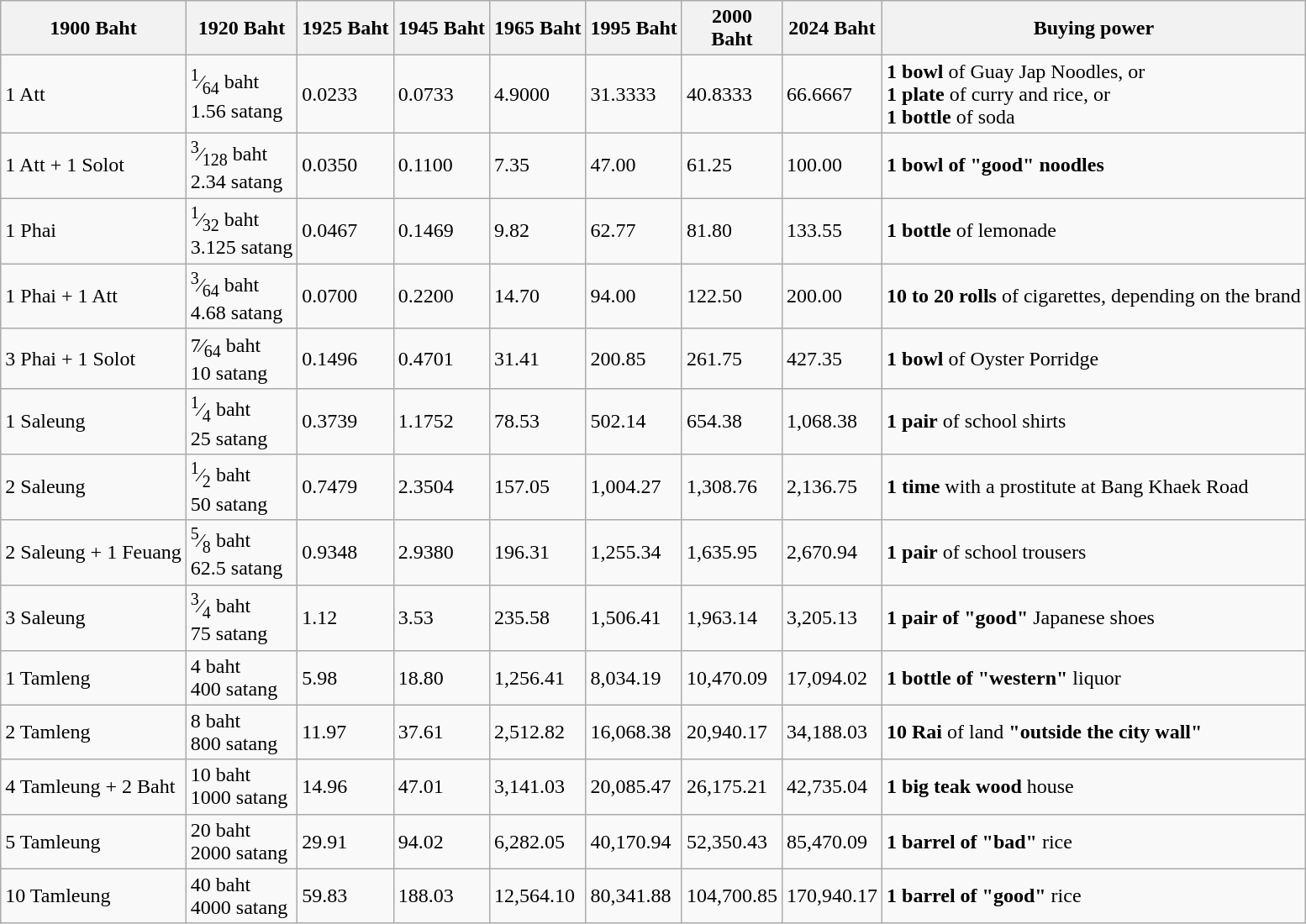<table class="wikitable">
<tr>
<th>1900 Baht</th>
<th>1920 Baht</th>
<th>1925 Baht</th>
<th>1945 Baht</th>
<th>1965 Baht</th>
<th>1995 Baht</th>
<th>2000<br>Baht</th>
<th>2024 Baht</th>
<th>Buying power</th>
</tr>
<tr>
<td>1 Att</td>
<td><sup>1</sup>⁄<sub>64</sub> baht<br>1.56 satang</td>
<td>0.0233</td>
<td>0.0733</td>
<td>4.9000</td>
<td>31.3333</td>
<td>40.8333</td>
<td>66.6667</td>
<td><strong>1 bowl</strong> of Guay Jap Noodles, or<br><strong>1 plate</strong> of curry and rice, or<br><strong>1 bottle</strong> of soda</td>
</tr>
<tr>
<td>1 Att + 1 Solot</td>
<td><sup>3</sup>⁄<sub>128</sub> baht<br>2.34 satang</td>
<td>0.0350</td>
<td>0.1100</td>
<td>7.35</td>
<td>47.00</td>
<td>61.25</td>
<td>100.00</td>
<td><strong>1 bowl of "good" noodles</strong></td>
</tr>
<tr>
<td>1 Phai</td>
<td><sup>1</sup>⁄<sub>32</sub> baht<br>3.125 satang</td>
<td>0.0467</td>
<td>0.1469</td>
<td>9.82</td>
<td>62.77</td>
<td>81.80</td>
<td>133.55</td>
<td><strong>1 bottle</strong> of lemonade</td>
</tr>
<tr>
<td>1 Phai + 1 Att</td>
<td><sup>3</sup>⁄<sub>64</sub> baht<br>4.68  satang</td>
<td>0.0700</td>
<td>0.2200</td>
<td>14.70</td>
<td>94.00</td>
<td>122.50</td>
<td>200.00</td>
<td><strong>10 to 20 rolls</strong> of cigarettes, depending on the brand</td>
</tr>
<tr>
<td>3 Phai + 1 Solot</td>
<td>7⁄<sub>64</sub> baht<br>10 satang</td>
<td>0.1496</td>
<td>0.4701</td>
<td>31.41</td>
<td>200.85</td>
<td>261.75</td>
<td>427.35</td>
<td><strong>1 bowl</strong> of Oyster Porridge</td>
</tr>
<tr>
<td>1 Saleung</td>
<td><sup>1</sup>⁄<sub>4</sub> baht<br>25 satang</td>
<td>0.3739</td>
<td>1.1752</td>
<td>78.53</td>
<td>502.14</td>
<td>654.38</td>
<td>1,068.38</td>
<td><strong>1 pair</strong> of school shirts</td>
</tr>
<tr>
<td>2 Saleung</td>
<td><sup>1</sup>⁄<sub>2</sub> baht<br>50 satang</td>
<td>0.7479</td>
<td>2.3504</td>
<td>157.05</td>
<td>1,004.27</td>
<td>1,308.76</td>
<td>2,136.75</td>
<td><strong>1 time</strong> with a prostitute at Bang Khaek Road</td>
</tr>
<tr>
<td>2 Saleung + 1 Feuang</td>
<td><sup>5</sup>⁄<sub>8</sub> baht<br>62.5  satang</td>
<td>0.9348</td>
<td>2.9380</td>
<td>196.31</td>
<td>1,255.34</td>
<td>1,635.95</td>
<td>2,670.94</td>
<td><strong>1 pair</strong> of school trousers</td>
</tr>
<tr>
<td>3 Saleung</td>
<td><sup>3</sup>⁄<sub>4</sub> baht<br>75 satang</td>
<td>1.12</td>
<td>3.53</td>
<td>235.58</td>
<td>1,506.41</td>
<td>1,963.14</td>
<td>3,205.13</td>
<td><strong>1 pair of "good"</strong> Japanese shoes</td>
</tr>
<tr>
<td>1 Tamleng</td>
<td>4 baht<br>400 satang</td>
<td>5.98</td>
<td>18.80</td>
<td>1,256.41</td>
<td>8,034.19</td>
<td>10,470.09</td>
<td>17,094.02</td>
<td><strong>1 bottle of "western"</strong> liquor</td>
</tr>
<tr>
<td>2 Tamleng</td>
<td>8 baht<br>800 satang</td>
<td>11.97</td>
<td>37.61</td>
<td>2,512.82</td>
<td>16,068.38</td>
<td>20,940.17</td>
<td>34,188.03</td>
<td><strong>10 Rai</strong> of land <strong>"outside the city wall"</strong></td>
</tr>
<tr>
<td>4 Tamleung + 2 Baht</td>
<td>10 baht<br>1000 satang</td>
<td>14.96</td>
<td>47.01</td>
<td>3,141.03</td>
<td>20,085.47</td>
<td>26,175.21</td>
<td>42,735.04</td>
<td><strong>1 big teak wood</strong> house</td>
</tr>
<tr>
<td>5 Tamleung</td>
<td>20 baht<br>2000 satang</td>
<td>29.91</td>
<td>94.02</td>
<td>6,282.05</td>
<td>40,170.94</td>
<td>52,350.43</td>
<td>85,470.09</td>
<td><strong>1</strong> <strong>barrel of "bad"</strong> rice</td>
</tr>
<tr>
<td>10 Tamleung</td>
<td>40 baht<br>4000 satang</td>
<td>59.83</td>
<td>188.03</td>
<td>12,564.10</td>
<td>80,341.88</td>
<td>104,700.85</td>
<td>170,940.17</td>
<td><strong>1 barrel of "good"</strong> rice</td>
</tr>
</table>
